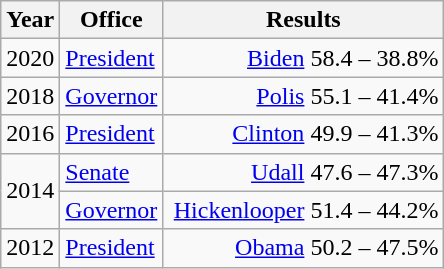<table class=wikitable>
<tr>
<th width="30">Year</th>
<th width="60">Office</th>
<th width="180">Results</th>
</tr>
<tr>
<td>2020</td>
<td><a href='#'>President</a></td>
<td align="right" ><a href='#'>Biden</a> 58.4 – 38.8%</td>
</tr>
<tr>
<td>2018</td>
<td><a href='#'>Governor</a></td>
<td align="right" ><a href='#'>Polis</a> 55.1 – 41.4%</td>
</tr>
<tr>
<td>2016</td>
<td><a href='#'>President</a></td>
<td align="right" ><a href='#'>Clinton</a> 49.9 – 41.3%</td>
</tr>
<tr>
<td rowspan="2">2014</td>
<td><a href='#'>Senate</a></td>
<td align="right" ><a href='#'>Udall</a> 47.6 – 47.3%</td>
</tr>
<tr>
<td><a href='#'>Governor</a></td>
<td align="right" ><a href='#'>Hickenlooper</a> 51.4 – 44.2%</td>
</tr>
<tr>
<td>2012</td>
<td><a href='#'>President</a></td>
<td align="right" ><a href='#'>Obama</a> 50.2 – 47.5%</td>
</tr>
</table>
